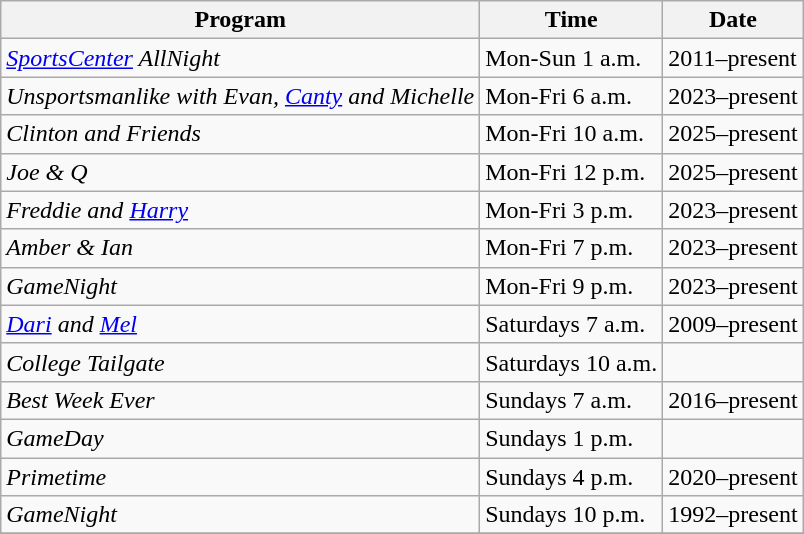<table class="wikitable">
<tr>
<th>Program</th>
<th>Time</th>
<th>Date</th>
</tr>
<tr>
<td><em><a href='#'>SportsCenter</a> AllNight</em></td>
<td>Mon-Sun 1 a.m.</td>
<td>2011–present</td>
</tr>
<tr>
<td><em>Unsportsmanlike with Evan, <a href='#'>Canty</a> and Michelle</em></td>
<td>Mon-Fri 6 a.m.</td>
<td>2023–present</td>
</tr>
<tr>
<td><em>Clinton and Friends</em></td>
<td>Mon-Fri 10 a.m.</td>
<td>2025–present</td>
</tr>
<tr>
<td><em>Joe & Q</em></td>
<td>Mon-Fri 12 p.m.</td>
<td>2025–present</td>
</tr>
<tr>
<td><em>Freddie and <a href='#'>Harry</a></em></td>
<td>Mon-Fri 3 p.m.</td>
<td>2023–present</td>
</tr>
<tr>
<td><em>Amber & Ian</em></td>
<td>Mon-Fri 7 p.m.</td>
<td>2023–present</td>
</tr>
<tr>
<td><em>GameNight</em></td>
<td>Mon-Fri 9 p.m.</td>
<td>2023–present</td>
</tr>
<tr>
<td><em><a href='#'>Dari</a> and <a href='#'>Mel</a></em></td>
<td>Saturdays 7 a.m.</td>
<td>2009–present</td>
</tr>
<tr>
<td><em>College Tailgate</em></td>
<td>Saturdays 10 a.m.</td>
<td></td>
</tr>
<tr>
<td><em>Best Week Ever</em></td>
<td>Sundays 7 a.m.</td>
<td>2016–present</td>
</tr>
<tr>
<td><em>GameDay</em></td>
<td>Sundays 1 p.m.</td>
<td></td>
</tr>
<tr>
<td><em>Primetime</em></td>
<td>Sundays 4 p.m.</td>
<td>2020–present</td>
</tr>
<tr>
<td><em>GameNight</em></td>
<td>Sundays 10 p.m.</td>
<td>1992–present</td>
</tr>
<tr>
</tr>
</table>
